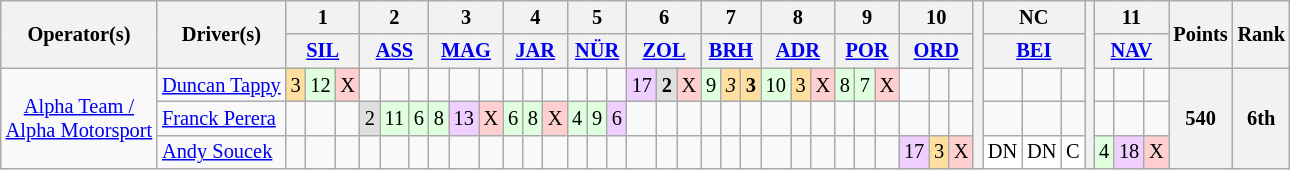<table class="wikitable" style="font-size: 85%">
<tr>
<th rowspan=2>Operator(s)</th>
<th rowspan=2>Driver(s)</th>
<th colspan=3>1</th>
<th colspan=3>2</th>
<th colspan=3>3</th>
<th colspan=3>4</th>
<th colspan=3>5</th>
<th colspan=3>6</th>
<th colspan=3>7</th>
<th colspan=3>8</th>
<th colspan=3>9</th>
<th colspan=3>10</th>
<th rowspan=5></th>
<th colspan=3>NC</th>
<th rowspan=5></th>
<th colspan=3>11</th>
<th rowspan=2>Points</th>
<th rowspan=2>Rank</th>
</tr>
<tr>
<th colspan=3><a href='#'>SIL</a></th>
<th colspan=3><a href='#'>ASS</a></th>
<th colspan=3><a href='#'>MAG</a></th>
<th colspan=3><a href='#'>JAR</a></th>
<th colspan=3><a href='#'>NÜR</a></th>
<th colspan=3><a href='#'>ZOL</a></th>
<th colspan=3><a href='#'>BRH</a></th>
<th colspan=3><a href='#'>ADR</a></th>
<th colspan=3><a href='#'>POR</a></th>
<th colspan=3><a href='#'>ORD</a></th>
<th colspan=3><a href='#'>BEI</a></th>
<th colspan=3><a href='#'>NAV</a></th>
</tr>
<tr>
<td rowspan=3 align=center><a href='#'>Alpha Team /<br>Alpha Motorsport</a></td>
<td> <a href='#'>Duncan Tappy</a></td>
<td style="background:#ffdf9f;">3</td>
<td style="background:#dfffdf;">12</td>
<td style="background:#ffcfcf;">X</td>
<td></td>
<td></td>
<td></td>
<td></td>
<td></td>
<td></td>
<td></td>
<td></td>
<td></td>
<td></td>
<td></td>
<td></td>
<td style="background:#efcfff;">17</td>
<td style="background:#dfdfdf;"><strong>2</strong></td>
<td style="background:#ffcfcf;">X</td>
<td style="background:#dfffdf;">9</td>
<td style="background:#ffdf9f;"><em>3</em></td>
<td style="background:#ffdf9f;"><strong>3</strong></td>
<td style="background:#dfffdf;">10</td>
<td style="background:#ffdf9f;">3</td>
<td style="background:#ffcfcf;">X</td>
<td style="background:#dfffdf;">8</td>
<td style="background:#dfffdf;">7</td>
<td style="background:#ffcfcf;">X</td>
<td></td>
<td></td>
<td></td>
<td></td>
<td></td>
<td></td>
<td></td>
<td></td>
<td></td>
<th rowspan=3>540</th>
<th rowspan=3>6th</th>
</tr>
<tr>
<td> <a href='#'>Franck Perera</a></td>
<td></td>
<td></td>
<td></td>
<td style="background:#dfdfdf;">2</td>
<td style="background:#dfffdf;">11</td>
<td style="background:#dfffdf;">6</td>
<td style="background:#dfffdf;">8</td>
<td style="background:#efcfff;">13</td>
<td style="background:#ffcfcf;">X</td>
<td style="background:#dfffdf;">6</td>
<td style="background:#dfffdf;">8</td>
<td style="background:#ffcfcf;">X</td>
<td style="background:#dfffdf;">4</td>
<td style="background:#dfffdf;">9</td>
<td style="background:#efcfff;">6</td>
<td></td>
<td></td>
<td></td>
<td></td>
<td></td>
<td></td>
<td></td>
<td></td>
<td></td>
<td></td>
<td></td>
<td></td>
<td></td>
<td></td>
<td></td>
<td></td>
<td></td>
<td></td>
<td></td>
<td></td>
<td></td>
</tr>
<tr>
<td> <a href='#'>Andy Soucek</a></td>
<td></td>
<td></td>
<td></td>
<td></td>
<td></td>
<td></td>
<td></td>
<td></td>
<td></td>
<td></td>
<td></td>
<td></td>
<td></td>
<td></td>
<td></td>
<td></td>
<td></td>
<td></td>
<td></td>
<td></td>
<td></td>
<td></td>
<td></td>
<td></td>
<td></td>
<td></td>
<td></td>
<td style="background:#efcfff;">17</td>
<td style="background:#ffdf9f;">3</td>
<td style="background:#ffcfcf;">X</td>
<td style="background:#ffffff;">DN</td>
<td style="background:#ffffff;">DN</td>
<td style="background:#ffffff;">C</td>
<td style="background:#dfffdf;">4</td>
<td style="background:#efcfff;">18</td>
<td style="background:#ffcfcf;">X</td>
</tr>
</table>
